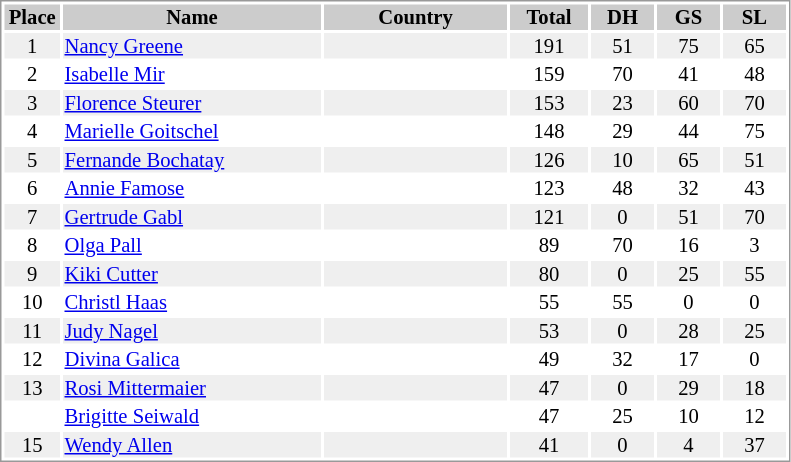<table border="0" style="border: 1px solid #999; background-color:#FFFFFF; text-align:center; font-size:86%; line-height:15px;">
<tr align="center" bgcolor="#CCCCCC">
<th width=35>Place</th>
<th width=170>Name</th>
<th width=120>Country</th>
<th width=50>Total</th>
<th width=40>DH</th>
<th width=40>GS</th>
<th width=40>SL</th>
</tr>
<tr bgcolor="#EFEFEF">
<td>1</td>
<td align="left"><a href='#'>Nancy Greene</a></td>
<td align="left"></td>
<td>191</td>
<td>51</td>
<td>75</td>
<td>65</td>
</tr>
<tr>
<td>2</td>
<td align="left"><a href='#'>Isabelle Mir</a></td>
<td align="left"></td>
<td>159</td>
<td>70</td>
<td>41</td>
<td>48</td>
</tr>
<tr bgcolor="#EFEFEF">
<td>3</td>
<td align="left"><a href='#'>Florence Steurer</a></td>
<td align="left"></td>
<td>153</td>
<td>23</td>
<td>60</td>
<td>70</td>
</tr>
<tr>
<td>4</td>
<td align="left"><a href='#'>Marielle Goitschel</a></td>
<td align="left"></td>
<td>148</td>
<td>29</td>
<td>44</td>
<td>75</td>
</tr>
<tr bgcolor="#EFEFEF">
<td>5</td>
<td align="left"><a href='#'>Fernande Bochatay</a></td>
<td align="left"></td>
<td>126</td>
<td>10</td>
<td>65</td>
<td>51</td>
</tr>
<tr>
<td>6</td>
<td align="left"><a href='#'>Annie Famose</a></td>
<td align="left"></td>
<td>123</td>
<td>48</td>
<td>32</td>
<td>43</td>
</tr>
<tr bgcolor="#EFEFEF">
<td>7</td>
<td align="left"><a href='#'>Gertrude Gabl</a></td>
<td align="left"></td>
<td>121</td>
<td>0</td>
<td>51</td>
<td>70</td>
</tr>
<tr>
<td>8</td>
<td align="left"><a href='#'>Olga Pall</a></td>
<td align="left"></td>
<td>89</td>
<td>70</td>
<td>16</td>
<td>3</td>
</tr>
<tr bgcolor="#EFEFEF">
<td>9</td>
<td align="left"><a href='#'>Kiki Cutter</a></td>
<td align="left"></td>
<td>80</td>
<td>0</td>
<td>25</td>
<td>55</td>
</tr>
<tr>
<td>10</td>
<td align="left"><a href='#'>Christl Haas</a></td>
<td align="left"></td>
<td>55</td>
<td>55</td>
<td>0</td>
<td>0</td>
</tr>
<tr bgcolor="#EFEFEF">
<td>11</td>
<td align="left"><a href='#'>Judy Nagel</a></td>
<td align="left"></td>
<td>53</td>
<td>0</td>
<td>28</td>
<td>25</td>
</tr>
<tr>
<td>12</td>
<td align="left"><a href='#'>Divina Galica</a></td>
<td align="left"></td>
<td>49</td>
<td>32</td>
<td>17</td>
<td>0</td>
</tr>
<tr bgcolor="#EFEFEF">
<td>13</td>
<td align="left"><a href='#'>Rosi Mittermaier</a></td>
<td align="left"></td>
<td>47</td>
<td>0</td>
<td>29</td>
<td>18</td>
</tr>
<tr>
<td></td>
<td align="left"><a href='#'>Brigitte Seiwald</a></td>
<td align="left"></td>
<td>47</td>
<td>25</td>
<td>10</td>
<td>12</td>
</tr>
<tr bgcolor="#EFEFEF">
<td>15</td>
<td align="left"><a href='#'>Wendy Allen</a></td>
<td align="left"></td>
<td>41</td>
<td>0</td>
<td>4</td>
<td>37</td>
</tr>
</table>
